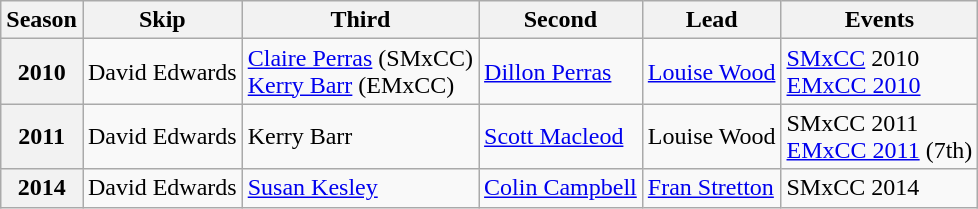<table class="wikitable">
<tr>
<th scope="col">Season</th>
<th scope="col">Skip</th>
<th scope="col">Third</th>
<th scope="col">Second</th>
<th scope="col">Lead</th>
<th scope="col">Events</th>
</tr>
<tr>
<th scope="row">2010</th>
<td>David Edwards</td>
<td><a href='#'>Claire Perras</a> (SMxCC)<br><a href='#'>Kerry Barr</a> (EMxCC)</td>
<td><a href='#'>Dillon Perras</a></td>
<td><a href='#'>Louise Wood</a></td>
<td><a href='#'>SMxCC</a> 2010 <br><a href='#'>EMxCC 2010</a> </td>
</tr>
<tr>
<th scope="row">2011</th>
<td>David Edwards</td>
<td>Kerry Barr</td>
<td><a href='#'>Scott Macleod</a></td>
<td>Louise Wood</td>
<td>SMxCC 2011 <br><a href='#'>EMxCC 2011</a> (7th)</td>
</tr>
<tr>
<th scope="row">2014</th>
<td>David Edwards</td>
<td><a href='#'>Susan Kesley</a></td>
<td><a href='#'>Colin Campbell</a></td>
<td><a href='#'>Fran Stretton</a></td>
<td>SMxCC 2014 </td>
</tr>
</table>
